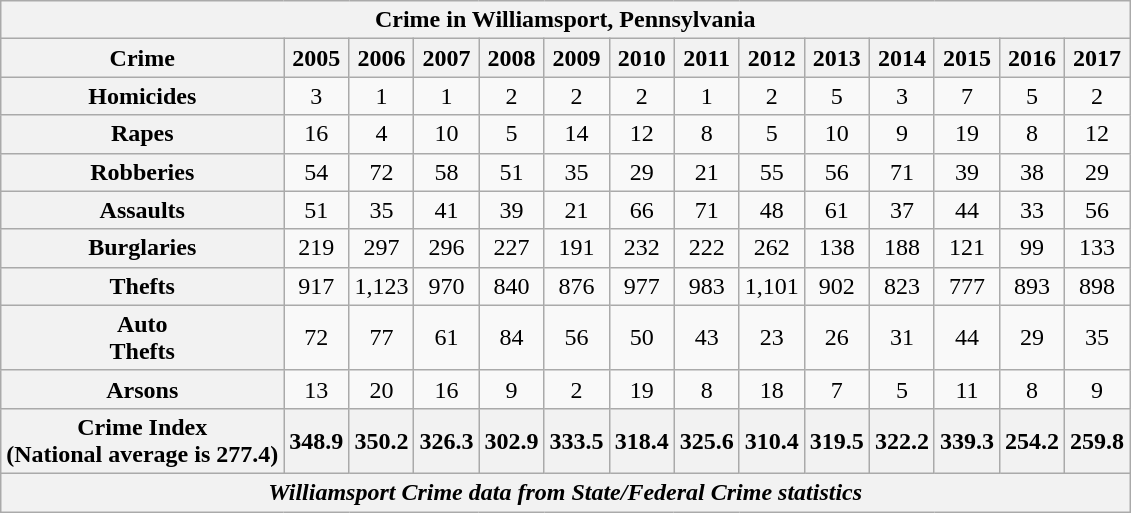<table class="wikitable" style="text-align:center;">
<tr>
<th colspan=14>Crime in Williamsport, Pennsylvania</th>
</tr>
<tr>
<th>Crime</th>
<th>2005</th>
<th>2006</th>
<th>2007</th>
<th>2008</th>
<th>2009</th>
<th>2010</th>
<th>2011</th>
<th>2012</th>
<th>2013</th>
<th>2014</th>
<th>2015</th>
<th>2016</th>
<th>2017</th>
</tr>
<tr>
<th>Homicides</th>
<td>3</td>
<td>1</td>
<td>1</td>
<td>2</td>
<td>2</td>
<td>2</td>
<td>1</td>
<td>2</td>
<td>5</td>
<td>3</td>
<td>7</td>
<td>5</td>
<td>2</td>
</tr>
<tr>
<th>Rapes</th>
<td>16</td>
<td>4</td>
<td>10</td>
<td>5</td>
<td>14</td>
<td>12</td>
<td>8</td>
<td>5</td>
<td>10</td>
<td>9</td>
<td>19</td>
<td>8</td>
<td>12</td>
</tr>
<tr>
<th>Robberies</th>
<td>54</td>
<td>72</td>
<td>58</td>
<td>51</td>
<td>35</td>
<td>29</td>
<td>21</td>
<td>55</td>
<td>56</td>
<td>71</td>
<td>39</td>
<td>38</td>
<td>29</td>
</tr>
<tr>
<th>Assaults</th>
<td>51</td>
<td>35</td>
<td>41</td>
<td>39</td>
<td>21</td>
<td>66</td>
<td>71</td>
<td>48</td>
<td>61</td>
<td>37</td>
<td>44</td>
<td>33</td>
<td>56</td>
</tr>
<tr>
<th>Burglaries</th>
<td>219</td>
<td>297</td>
<td>296</td>
<td>227</td>
<td>191</td>
<td>232</td>
<td>222</td>
<td>262</td>
<td>138</td>
<td>188</td>
<td>121</td>
<td>99</td>
<td>133</td>
</tr>
<tr>
<th>Thefts</th>
<td>917</td>
<td>1,123</td>
<td>970</td>
<td>840</td>
<td>876</td>
<td>977</td>
<td>983</td>
<td>1,101</td>
<td>902</td>
<td>823</td>
<td>777</td>
<td>893</td>
<td>898</td>
</tr>
<tr>
<th>Auto<br>Thefts</th>
<td>72</td>
<td>77</td>
<td>61</td>
<td>84</td>
<td>56</td>
<td>50</td>
<td>43</td>
<td>23</td>
<td>26</td>
<td>31</td>
<td>44</td>
<td>29</td>
<td>35</td>
</tr>
<tr>
<th>Arsons</th>
<td>13</td>
<td>20</td>
<td>16</td>
<td>9</td>
<td>2</td>
<td>19</td>
<td>8</td>
<td>18</td>
<td>7</td>
<td>5</td>
<td>11</td>
<td>8</td>
<td>9</td>
</tr>
<tr>
<th>Crime Index<br> (National average is 277.4)</th>
<th>348.9</th>
<th>350.2</th>
<th>326.3</th>
<th>302.9</th>
<th>333.5</th>
<th>318.4</th>
<th>325.6</th>
<th>310.4</th>
<th>319.5</th>
<th>322.2</th>
<th>339.3</th>
<th>254.2</th>
<th>259.8</th>
</tr>
<tr>
<th colspan=14><em>Williamsport Crime data from State/Federal Crime statistics</em></th>
</tr>
</table>
